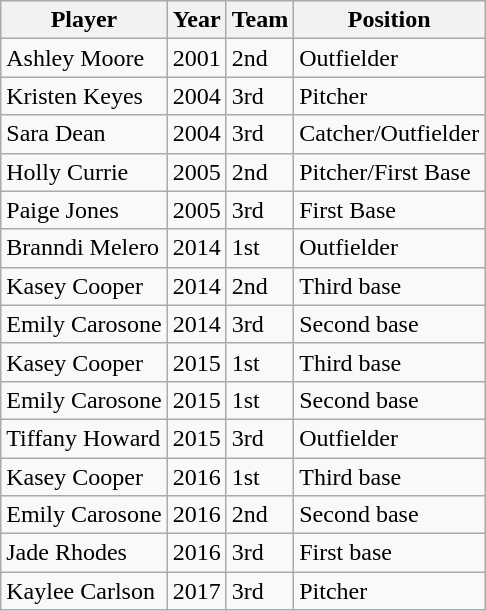<table class="wikitable sortable" border="1" text-align:center;">
<tr>
<th>Player</th>
<th>Year</th>
<th>Team</th>
<th>Position</th>
</tr>
<tr>
<td>Ashley Moore</td>
<td>2001</td>
<td>2nd</td>
<td>Outfielder</td>
</tr>
<tr>
<td>Kristen Keyes</td>
<td>2004</td>
<td>3rd</td>
<td>Pitcher</td>
</tr>
<tr>
<td>Sara Dean</td>
<td>2004</td>
<td>3rd</td>
<td>Catcher/Outfielder</td>
</tr>
<tr>
<td>Holly Currie</td>
<td>2005</td>
<td>2nd</td>
<td>Pitcher/First Base</td>
</tr>
<tr>
<td>Paige Jones</td>
<td>2005</td>
<td>3rd</td>
<td>First Base</td>
</tr>
<tr>
<td>Branndi Melero</td>
<td>2014</td>
<td>1st</td>
<td>Outfielder</td>
</tr>
<tr>
<td>Kasey Cooper</td>
<td>2014</td>
<td>2nd</td>
<td>Third base</td>
</tr>
<tr>
<td>Emily Carosone</td>
<td>2014</td>
<td>3rd</td>
<td>Second base</td>
</tr>
<tr>
<td>Kasey Cooper</td>
<td>2015</td>
<td>1st</td>
<td>Third base</td>
</tr>
<tr>
<td>Emily Carosone</td>
<td>2015</td>
<td>1st</td>
<td>Second base</td>
</tr>
<tr>
<td>Tiffany Howard</td>
<td>2015</td>
<td>3rd</td>
<td>Outfielder</td>
</tr>
<tr>
<td>Kasey Cooper</td>
<td>2016</td>
<td>1st</td>
<td>Third base</td>
</tr>
<tr>
<td>Emily Carosone</td>
<td>2016</td>
<td>2nd</td>
<td>Second base</td>
</tr>
<tr>
<td>Jade Rhodes</td>
<td>2016</td>
<td>3rd</td>
<td>First base</td>
</tr>
<tr>
<td>Kaylee Carlson</td>
<td>2017</td>
<td>3rd</td>
<td>Pitcher</td>
</tr>
</table>
